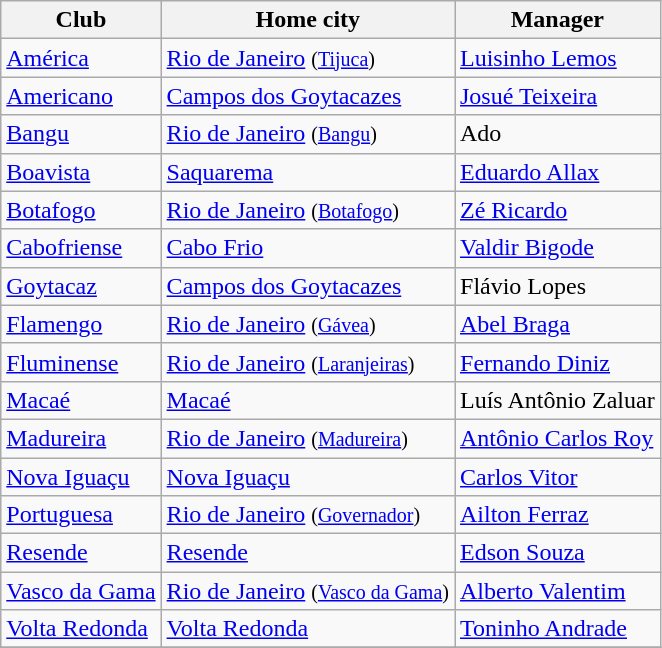<table class="wikitable sortable">
<tr>
<th>Club</th>
<th>Home city</th>
<th>Manager</th>
</tr>
<tr>
<td><a href='#'>América</a></td>
<td><a href='#'>Rio de Janeiro</a> <small>(<a href='#'>Tijuca</a>)</small></td>
<td><a href='#'>Luisinho Lemos</a></td>
</tr>
<tr>
<td><a href='#'>Americano</a></td>
<td><a href='#'>Campos dos Goytacazes</a></td>
<td><a href='#'>Josué Teixeira</a></td>
</tr>
<tr>
<td><a href='#'>Bangu</a></td>
<td><a href='#'>Rio de Janeiro</a> <small>(<a href='#'>Bangu</a>)</small></td>
<td>Ado</td>
</tr>
<tr>
<td><a href='#'>Boavista</a></td>
<td><a href='#'>Saquarema</a></td>
<td><a href='#'>Eduardo Allax</a></td>
</tr>
<tr>
<td><a href='#'>Botafogo</a></td>
<td><a href='#'>Rio de Janeiro</a> <small>(<a href='#'>Botafogo</a>)</small></td>
<td><a href='#'>Zé Ricardo</a></td>
</tr>
<tr>
<td><a href='#'>Cabofriense</a></td>
<td><a href='#'>Cabo Frio</a></td>
<td><a href='#'>Valdir Bigode</a></td>
</tr>
<tr>
<td><a href='#'>Goytacaz</a></td>
<td><a href='#'>Campos dos Goytacazes</a></td>
<td>Flávio Lopes</td>
</tr>
<tr>
<td><a href='#'>Flamengo</a></td>
<td><a href='#'>Rio de Janeiro</a> <small>(<a href='#'>Gávea</a>)</small></td>
<td><a href='#'>Abel Braga</a></td>
</tr>
<tr>
<td><a href='#'>Fluminense</a></td>
<td><a href='#'>Rio de Janeiro</a> <small>(<a href='#'>Laranjeiras</a>)</small></td>
<td><a href='#'>Fernando Diniz</a></td>
</tr>
<tr>
<td><a href='#'>Macaé</a></td>
<td><a href='#'>Macaé</a></td>
<td>Luís Antônio Zaluar</td>
</tr>
<tr>
<td><a href='#'>Madureira</a></td>
<td><a href='#'>Rio de Janeiro</a> <small>(<a href='#'>Madureira</a>)</small></td>
<td><a href='#'>Antônio Carlos Roy</a></td>
</tr>
<tr>
<td><a href='#'>Nova Iguaçu</a></td>
<td><a href='#'>Nova Iguaçu</a></td>
<td><a href='#'>Carlos Vitor</a></td>
</tr>
<tr>
<td><a href='#'>Portuguesa</a></td>
<td><a href='#'>Rio de Janeiro</a> <small>(<a href='#'>Governador</a>)</small></td>
<td><a href='#'>Ailton Ferraz</a></td>
</tr>
<tr>
<td><a href='#'>Resende</a></td>
<td><a href='#'>Resende</a></td>
<td><a href='#'>Edson Souza</a></td>
</tr>
<tr>
<td><a href='#'>Vasco da Gama</a></td>
<td><a href='#'>Rio de Janeiro</a> <small>(<a href='#'>Vasco da Gama</a>)</small></td>
<td><a href='#'>Alberto Valentim</a></td>
</tr>
<tr>
<td><a href='#'>Volta Redonda</a></td>
<td><a href='#'>Volta Redonda</a></td>
<td><a href='#'>Toninho Andrade</a></td>
</tr>
<tr>
</tr>
</table>
